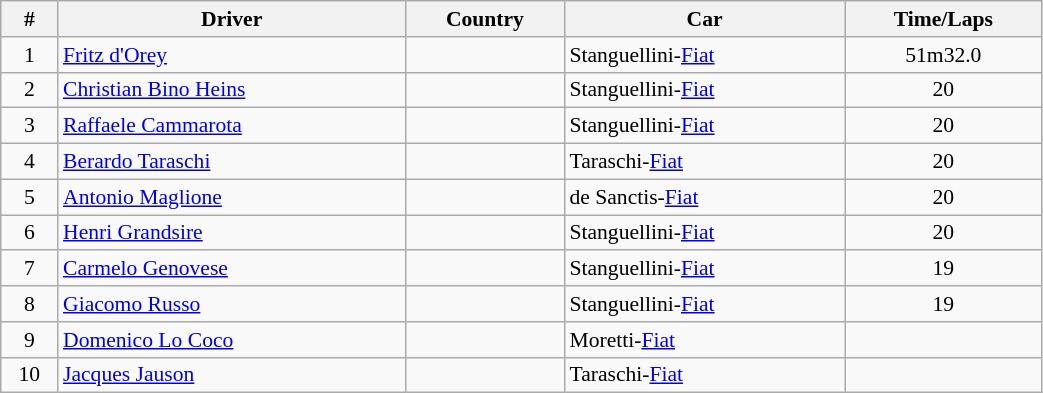<table class="wikitable" width=55% style="font-size:90%; text-align:left;">
<tr>
<th>#</th>
<th>Driver</th>
<th>Country</th>
<th>Car</th>
<th>Time/Laps</th>
</tr>
<tr>
<td align=center>1</td>
<td><a href='#'>Fritz d'Orey</a></td>
<td></td>
<td>Stanguellini-<a href='#'>Fiat</a></td>
<td align=center>51m32.0</td>
</tr>
<tr>
<td align=center>2</td>
<td><a href='#'>Christian Bino Heins</a></td>
<td></td>
<td>Stanguellini-<a href='#'>Fiat</a></td>
<td align=center>20</td>
</tr>
<tr>
<td align=center>3</td>
<td><a href='#'>Raffaele Cammarota</a></td>
<td></td>
<td>Stanguellini-<a href='#'>Fiat</a></td>
<td align=center>20</td>
</tr>
<tr>
<td align=center>4</td>
<td><a href='#'>Berardo Taraschi</a></td>
<td></td>
<td>Taraschi-<a href='#'>Fiat</a></td>
<td align=center>20</td>
</tr>
<tr>
<td align=center>5</td>
<td><a href='#'>Antonio Maglione</a></td>
<td></td>
<td>de Sanctis-<a href='#'>Fiat</a></td>
<td align=center>20</td>
</tr>
<tr>
<td align=center>6</td>
<td><a href='#'>Henri Grandsire</a></td>
<td></td>
<td>Stanguellini-<a href='#'>Fiat</a></td>
<td align=center>20</td>
</tr>
<tr>
<td align=center>7</td>
<td><a href='#'>Carmelo Genovese</a></td>
<td></td>
<td>Stanguellini-<a href='#'>Fiat</a></td>
<td align=center>19</td>
</tr>
<tr>
<td align=center>8</td>
<td><a href='#'>Giacomo Russo</a></td>
<td></td>
<td>Stanguellini-<a href='#'>Fiat</a></td>
<td align=center>19</td>
</tr>
<tr>
<td align=center>9</td>
<td><a href='#'>Domenico Lo Coco</a></td>
<td></td>
<td>Moretti-<a href='#'>Fiat</a></td>
<td></td>
</tr>
<tr>
<td align=center>10</td>
<td><a href='#'>Jacques Jauson</a></td>
<td></td>
<td>Taraschi-<a href='#'>Fiat</a></td>
<td></td>
</tr>
</table>
